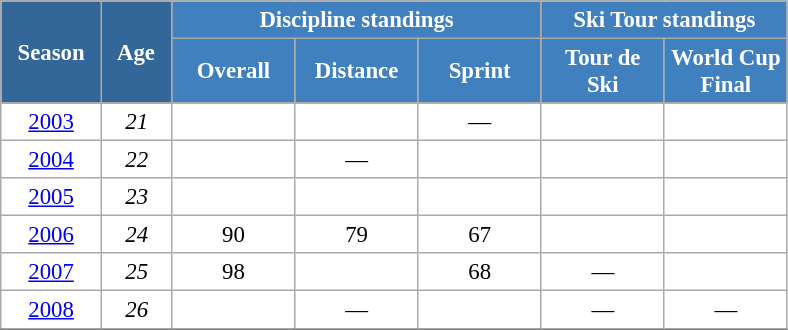<table class="wikitable" style="font-size:95%; text-align:center; border:grey solid 1px; border-collapse:collapse; background:#ffffff;">
<tr>
<th style="background-color:#369; color:white; width:60px;" rowspan="2"> Season </th>
<th style="background-color:#369; color:white; width:40px;" rowspan="2"> Age </th>
<th style="background-color:#4180be; color:white;" colspan="3">Discipline standings</th>
<th style="background-color:#4180be; color:white;" colspan="2">Ski Tour standings</th>
</tr>
<tr>
<th style="background-color:#4180be; color:white; width:75px;">Overall</th>
<th style="background-color:#4180be; color:white; width:75px;">Distance</th>
<th style="background-color:#4180be; color:white; width:75px;">Sprint</th>
<th style="background-color:#4180be; color:white; width:75px;">Tour de<br>Ski</th>
<th style="background-color:#4180be; color:white; width:75px;">World Cup<br>Final</th>
</tr>
<tr>
<td><a href='#'>2003</a></td>
<td><em>21</em></td>
<td></td>
<td></td>
<td>—</td>
<td></td>
<td></td>
</tr>
<tr>
<td><a href='#'>2004</a></td>
<td><em>22</em></td>
<td></td>
<td>—</td>
<td></td>
<td></td>
<td></td>
</tr>
<tr>
<td><a href='#'>2005</a></td>
<td><em>23</em></td>
<td></td>
<td></td>
<td></td>
<td></td>
<td></td>
</tr>
<tr>
<td><a href='#'>2006</a></td>
<td><em>24</em></td>
<td>90</td>
<td>79</td>
<td>67</td>
<td></td>
<td></td>
</tr>
<tr>
<td><a href='#'>2007</a></td>
<td><em>25</em></td>
<td>98</td>
<td></td>
<td>68</td>
<td>—</td>
<td></td>
</tr>
<tr>
<td><a href='#'>2008</a></td>
<td><em>26</em></td>
<td></td>
<td>—</td>
<td></td>
<td>—</td>
<td>—</td>
</tr>
<tr>
</tr>
</table>
